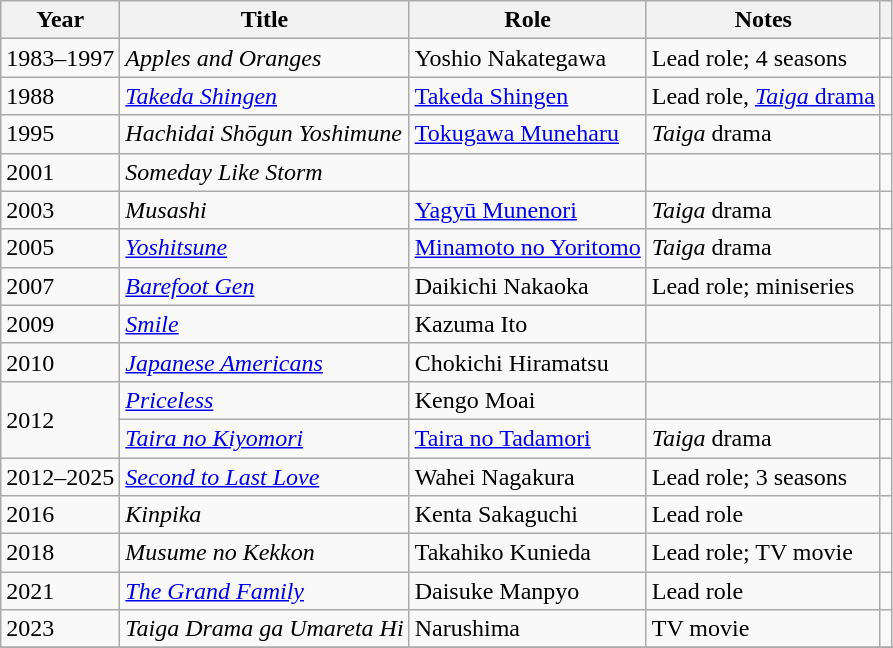<table class="wikitable sortable">
<tr>
<th>Year</th>
<th>Title</th>
<th>Role</th>
<th class="unsortable">Notes</th>
<th class="unsortable"></th>
</tr>
<tr>
<td>1983–1997</td>
<td><em>Apples and Oranges</em></td>
<td>Yoshio Nakategawa</td>
<td>Lead role; 4 seasons</td>
<td></td>
</tr>
<tr>
<td>1988</td>
<td><em><a href='#'>Takeda Shingen</a></em></td>
<td><a href='#'>Takeda Shingen</a></td>
<td>Lead role, <a href='#'><em>Taiga</em> drama</a></td>
<td></td>
</tr>
<tr>
<td>1995</td>
<td><em>Hachidai Shōgun Yoshimune</em></td>
<td><a href='#'>Tokugawa Muneharu</a></td>
<td><em>Taiga</em> drama</td>
<td></td>
</tr>
<tr>
<td>2001</td>
<td><em>Someday Like Storm</em></td>
<td></td>
<td></td>
<td></td>
</tr>
<tr>
<td>2003</td>
<td><em>Musashi</em></td>
<td><a href='#'>Yagyū Munenori</a></td>
<td><em>Taiga</em> drama</td>
<td></td>
</tr>
<tr>
<td>2005</td>
<td><em><a href='#'>Yoshitsune</a></em></td>
<td><a href='#'>Minamoto no Yoritomo</a></td>
<td><em>Taiga</em> drama</td>
<td></td>
</tr>
<tr>
<td>2007</td>
<td><em><a href='#'>Barefoot Gen</a></em></td>
<td>Daikichi Nakaoka</td>
<td>Lead role; miniseries</td>
<td></td>
</tr>
<tr>
<td>2009</td>
<td><em><a href='#'>Smile</a></em></td>
<td>Kazuma Ito</td>
<td></td>
<td></td>
</tr>
<tr>
<td>2010</td>
<td><em><a href='#'>Japanese Americans</a></em></td>
<td>Chokichi Hiramatsu</td>
<td></td>
<td></td>
</tr>
<tr>
<td rowspan="2">2012</td>
<td><em><a href='#'>Priceless</a></em></td>
<td>Kengo Moai</td>
<td></td>
<td></td>
</tr>
<tr>
<td><em><a href='#'>Taira no Kiyomori</a></em></td>
<td><a href='#'>Taira no Tadamori</a></td>
<td><em>Taiga</em> drama</td>
<td></td>
</tr>
<tr>
<td>2012–2025</td>
<td><em><a href='#'>Second to Last Love</a></em></td>
<td>Wahei Nagakura</td>
<td>Lead role; 3 seasons</td>
<td></td>
</tr>
<tr>
<td>2016</td>
<td><em>Kinpika</em></td>
<td>Kenta Sakaguchi</td>
<td>Lead role</td>
<td></td>
</tr>
<tr>
<td>2018</td>
<td><em>Musume no Kekkon</em></td>
<td>Takahiko Kunieda</td>
<td>Lead role; TV movie</td>
<td></td>
</tr>
<tr>
<td>2021</td>
<td><em><a href='#'>The Grand Family</a></em></td>
<td>Daisuke Manpyo</td>
<td>Lead role</td>
<td></td>
</tr>
<tr>
<td>2023</td>
<td><em>Taiga Drama ga Umareta Hi</em></td>
<td>Narushima</td>
<td>TV movie</td>
<td></td>
</tr>
<tr>
</tr>
</table>
